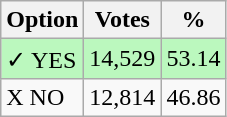<table class="wikitable">
<tr>
<th>Option</th>
<th>Votes</th>
<th>%</th>
</tr>
<tr>
<td style=background:#bbf8be>✓ YES</td>
<td style=background:#bbf8be>14,529</td>
<td style=background:#bbf8be>53.14</td>
</tr>
<tr>
<td>X NO</td>
<td>12,814</td>
<td>46.86</td>
</tr>
</table>
